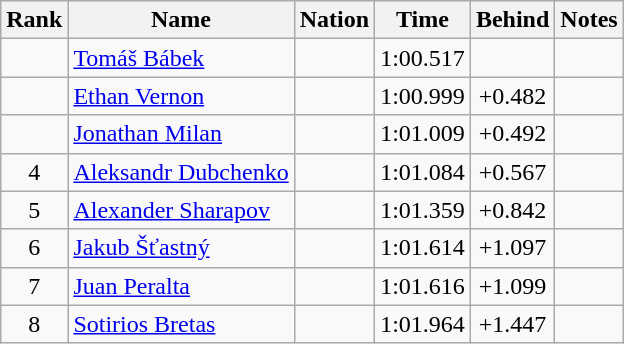<table class="wikitable sortable" style="text-align:center">
<tr>
<th>Rank</th>
<th>Name</th>
<th>Nation</th>
<th>Time</th>
<th>Behind</th>
<th>Notes</th>
</tr>
<tr>
<td></td>
<td align=left><a href='#'>Tomáš Bábek</a></td>
<td align=left></td>
<td>1:00.517</td>
<td></td>
<td></td>
</tr>
<tr>
<td></td>
<td align=left><a href='#'>Ethan Vernon</a></td>
<td align=left></td>
<td>1:00.999</td>
<td>+0.482</td>
<td></td>
</tr>
<tr>
<td></td>
<td align=left><a href='#'>Jonathan Milan</a></td>
<td align=left></td>
<td>1:01.009</td>
<td>+0.492</td>
<td></td>
</tr>
<tr>
<td>4</td>
<td align=left><a href='#'>Aleksandr Dubchenko</a></td>
<td align=left></td>
<td>1:01.084</td>
<td>+0.567</td>
<td></td>
</tr>
<tr>
<td>5</td>
<td align=left><a href='#'>Alexander Sharapov</a></td>
<td align=left></td>
<td>1:01.359</td>
<td>+0.842</td>
<td></td>
</tr>
<tr>
<td>6</td>
<td align=left><a href='#'>Jakub Šťastný</a></td>
<td align=left></td>
<td>1:01.614</td>
<td>+1.097</td>
<td></td>
</tr>
<tr>
<td>7</td>
<td align=left><a href='#'>Juan Peralta</a></td>
<td align=left></td>
<td>1:01.616</td>
<td>+1.099</td>
<td></td>
</tr>
<tr>
<td>8</td>
<td align=left><a href='#'>Sotirios Bretas</a></td>
<td align=left></td>
<td>1:01.964</td>
<td>+1.447</td>
<td></td>
</tr>
</table>
